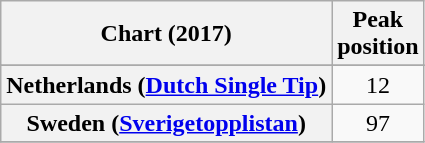<table class="wikitable sortable plainrowheaders" style="text-align:center">
<tr>
<th scope="col">Chart (2017)</th>
<th scope="col">Peak<br>position</th>
</tr>
<tr>
</tr>
<tr>
</tr>
<tr>
</tr>
<tr>
<th scope="row">Netherlands (<a href='#'>Dutch Single Tip</a>)</th>
<td>12</td>
</tr>
<tr>
<th scope="row">Sweden (<a href='#'>Sverigetopplistan</a>)</th>
<td>97</td>
</tr>
<tr>
</tr>
</table>
